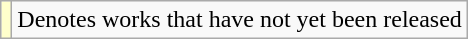<table class="wikitable">
<tr>
<td style="background:#FFFFCC;"></td>
<td>Denotes works that have not yet been released</td>
</tr>
</table>
